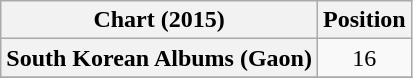<table class="wikitable plainrowheaders">
<tr>
<th scope="col">Chart (2015)</th>
<th scope="col">Position</th>
</tr>
<tr>
<th scope="row">South Korean Albums (Gaon)</th>
<td style="text-align:center">16</td>
</tr>
<tr>
</tr>
</table>
